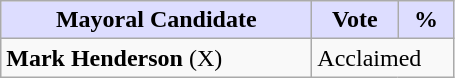<table class="wikitable">
<tr>
<th style="background:#ddf; width:200px;">Mayoral Candidate</th>
<th style="background:#ddf; width:50px;">Vote</th>
<th style="background:#ddf; width:30px;">%</th>
</tr>
<tr>
<td><strong>Mark Henderson</strong> (X)</td>
<td colspan="2">Acclaimed</td>
</tr>
</table>
